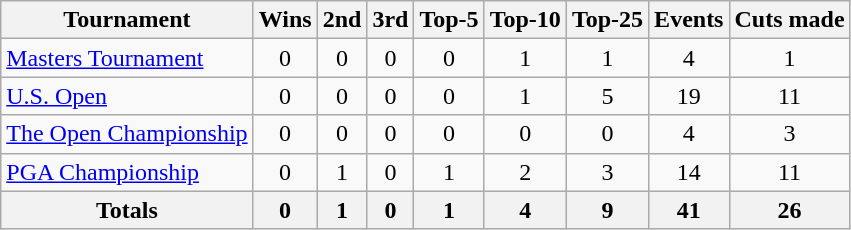<table class=wikitable style=text-align:center>
<tr>
<th>Tournament</th>
<th>Wins</th>
<th>2nd</th>
<th>3rd</th>
<th>Top-5</th>
<th>Top-10</th>
<th>Top-25</th>
<th>Events</th>
<th>Cuts made</th>
</tr>
<tr>
<td align=left><a href='#'>Masters Tournament</a></td>
<td>0</td>
<td>0</td>
<td>0</td>
<td>0</td>
<td>1</td>
<td>1</td>
<td>4</td>
<td>1</td>
</tr>
<tr>
<td align=left><a href='#'>U.S. Open</a></td>
<td>0</td>
<td>0</td>
<td>0</td>
<td>0</td>
<td>1</td>
<td>5</td>
<td>19</td>
<td>11</td>
</tr>
<tr>
<td align=left><a href='#'>The Open Championship</a></td>
<td>0</td>
<td>0</td>
<td>0</td>
<td>0</td>
<td>0</td>
<td>0</td>
<td>4</td>
<td>3</td>
</tr>
<tr>
<td align=left><a href='#'>PGA Championship</a></td>
<td>0</td>
<td>1</td>
<td>0</td>
<td>1</td>
<td>2</td>
<td>3</td>
<td>14</td>
<td>11</td>
</tr>
<tr>
<th>Totals</th>
<th>0</th>
<th>1</th>
<th>0</th>
<th>1</th>
<th>4</th>
<th>9</th>
<th>41</th>
<th>26</th>
</tr>
</table>
